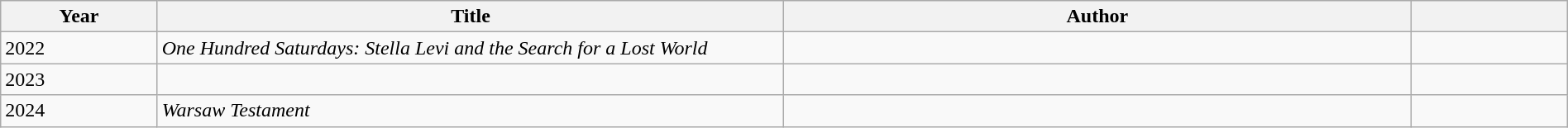<table class="wikitable sortable" style="width:100%">
<tr>
<th scope="col" style="width:10%">Year</th>
<th scope="col" style="width:40%">Title</th>
<th scope="col" style="width:40%">Author</th>
<th scope="col" style="width:10%"></th>
</tr>
<tr>
<td>2022</td>
<td><em>One Hundred Saturdays: Stella Levi and the Search for a Lost World</em></td>
<td></td>
<td></td>
</tr>
<tr>
<td>2023</td>
<td><em></em></td>
<td></td>
<td></td>
</tr>
<tr>
<td>2024</td>
<td><em>Warsaw Testament</em></td>
<td></td>
<td></td>
</tr>
</table>
